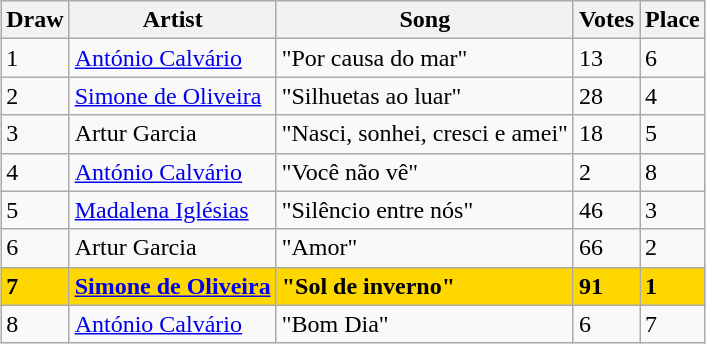<table class="sortable wikitable" style="margin: 1em auto 1em auto">
<tr>
<th>Draw</th>
<th>Artist</th>
<th>Song</th>
<th>Votes</th>
<th>Place</th>
</tr>
<tr>
<td>1</td>
<td><a href='#'>António Calvário</a></td>
<td>"Por causa do mar"</td>
<td>13</td>
<td>6</td>
</tr>
<tr>
<td>2</td>
<td><a href='#'>Simone de Oliveira</a></td>
<td>"Silhuetas ao luar"</td>
<td>28</td>
<td>4</td>
</tr>
<tr>
<td>3</td>
<td>Artur Garcia</td>
<td>"Nasci, sonhei, cresci e amei"</td>
<td>18</td>
<td>5</td>
</tr>
<tr>
<td>4</td>
<td><a href='#'>António Calvário</a></td>
<td>"Você não vê"</td>
<td>2</td>
<td>8</td>
</tr>
<tr>
<td>5</td>
<td><a href='#'>Madalena Iglésias</a></td>
<td>"Silêncio entre nós"</td>
<td>46</td>
<td>3</td>
</tr>
<tr>
<td>6</td>
<td>Artur Garcia</td>
<td>"Amor"</td>
<td>66</td>
<td>2</td>
</tr>
<tr bgcolor="#FFD700">
<td><strong>7</strong></td>
<td><strong><a href='#'>Simone de Oliveira</a></strong></td>
<td><strong>"Sol de inverno"</strong></td>
<td><strong>91</strong></td>
<td><strong>1</strong></td>
</tr>
<tr>
<td>8</td>
<td><a href='#'>António Calvário</a></td>
<td>"Bom Dia"</td>
<td>6</td>
<td>7</td>
</tr>
</table>
